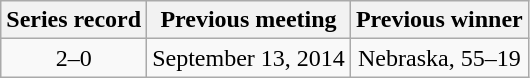<table class="wikitable" style="text-align:center">
<tr>
<th>Series record</th>
<th>Previous meeting</th>
<th>Previous winner</th>
</tr>
<tr>
<td>2–0</td>
<td>September 13, 2014</td>
<td>Nebraska, 55–19</td>
</tr>
</table>
